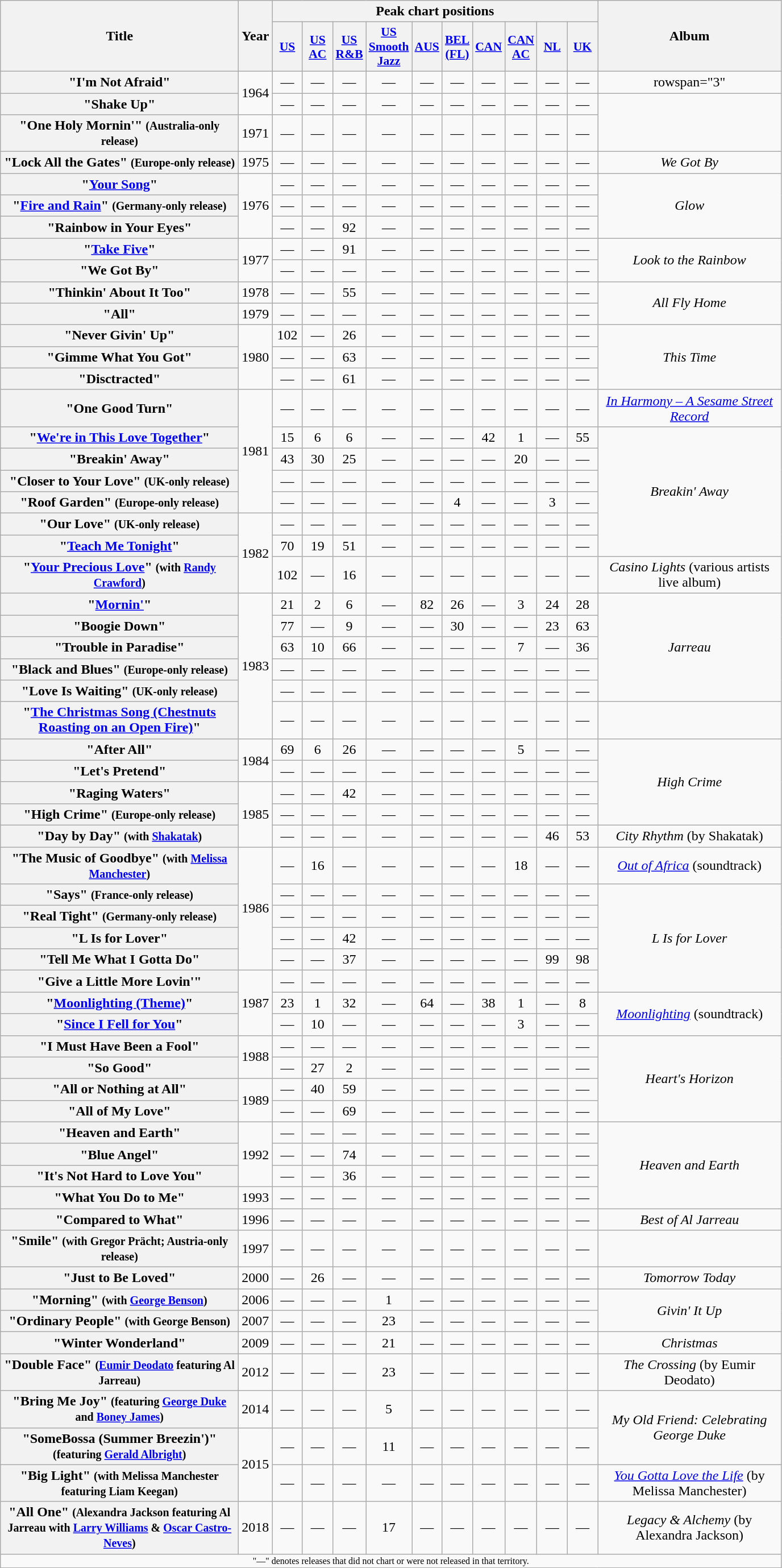<table class="wikitable plainrowheaders" style="text-align:center;">
<tr>
<th rowspan="2" scope="col" style="width:17em;">Title</th>
<th rowspan="2" scope="col" style="width:2em;">Year</th>
<th colspan="10">Peak chart positions</th>
<th rowspan="2" style="width:13em;">Album</th>
</tr>
<tr>
<th scope="col" style="width:2em;font-size:90%;"><a href='#'>US</a><br></th>
<th scope="col" style="width:2em;font-size:90%;"><a href='#'>US AC</a><br></th>
<th scope="col" style="width:2em;font-size:90%;"><a href='#'>US R&B</a><br></th>
<th scope="col" style="width:2em;font-size:90%;"><a href='#'>US Smooth Jazz</a><br></th>
<th scope="col" style="width:2em;font-size:90%;"><a href='#'>AUS</a><br></th>
<th scope="col" style="width:2em;font-size:90%;"><a href='#'>BEL (FL)</a><br></th>
<th scope="col" style="width:2em;font-size:90%;"><a href='#'>CAN</a><br></th>
<th scope="col" style="width:2em;font-size:90%;"><a href='#'>CAN AC</a><br></th>
<th scope="col" style="width:2em;font-size:90%;"><a href='#'>NL</a><br></th>
<th scope="col" style="width:2em;font-size:90%;"><a href='#'>UK</a><br></th>
</tr>
<tr>
<th scope="row">"I'm Not Afraid"</th>
<td rowspan="2">1964</td>
<td>—</td>
<td>—</td>
<td>—</td>
<td>—</td>
<td>—</td>
<td>—</td>
<td>—</td>
<td>—</td>
<td>—</td>
<td>—</td>
<td>rowspan="3" </td>
</tr>
<tr>
<th scope="row">"Shake Up"</th>
<td>—</td>
<td>—</td>
<td>—</td>
<td>—</td>
<td>—</td>
<td>—</td>
<td>—</td>
<td>—</td>
<td>—</td>
<td>—</td>
</tr>
<tr>
<th scope="row">"One Holy Mornin'" <small>(Australia-only release)</small></th>
<td>1971</td>
<td>—</td>
<td>—</td>
<td>—</td>
<td>—</td>
<td>—</td>
<td>—</td>
<td>—</td>
<td>—</td>
<td>—</td>
<td>—</td>
</tr>
<tr>
<th scope="row">"Lock All the Gates" <small>(Europe-only release)</small></th>
<td>1975</td>
<td>—</td>
<td>—</td>
<td>—</td>
<td>—</td>
<td>—</td>
<td>—</td>
<td>—</td>
<td>—</td>
<td>—</td>
<td>—</td>
<td><em>We Got By</em></td>
</tr>
<tr>
<th scope="row">"<a href='#'>Your Song</a>"</th>
<td rowspan="3">1976</td>
<td>—</td>
<td>—</td>
<td>—</td>
<td>—</td>
<td>—</td>
<td>—</td>
<td>—</td>
<td>—</td>
<td>—</td>
<td>—</td>
<td rowspan="3"><em>Glow</em></td>
</tr>
<tr>
<th scope="row">"<a href='#'>Fire and Rain</a>" <small>(Germany-only release)</small></th>
<td>—</td>
<td>—</td>
<td>—</td>
<td>—</td>
<td>—</td>
<td>—</td>
<td>—</td>
<td>—</td>
<td>—</td>
<td>—</td>
</tr>
<tr>
<th scope="row">"Rainbow in Your Eyes"</th>
<td>—</td>
<td>—</td>
<td>92</td>
<td>—</td>
<td>—</td>
<td>—</td>
<td>—</td>
<td>—</td>
<td>—</td>
<td>—</td>
</tr>
<tr>
<th scope="row">"<a href='#'>Take Five</a>"</th>
<td rowspan="2">1977</td>
<td>—</td>
<td>—</td>
<td>91</td>
<td>—</td>
<td>—</td>
<td>—</td>
<td>—</td>
<td>—</td>
<td>—</td>
<td>—</td>
<td rowspan="2"><em>Look to the Rainbow</em></td>
</tr>
<tr>
<th scope="row">"We Got By"</th>
<td>—</td>
<td>—</td>
<td>—</td>
<td>—</td>
<td>—</td>
<td>—</td>
<td>—</td>
<td>—</td>
<td>—</td>
<td>—</td>
</tr>
<tr>
<th scope="row">"Thinkin' About It Too"</th>
<td>1978</td>
<td>—</td>
<td>—</td>
<td>55</td>
<td>—</td>
<td>—</td>
<td>—</td>
<td>—</td>
<td>—</td>
<td>—</td>
<td>—</td>
<td rowspan="2"><em>All Fly Home</em></td>
</tr>
<tr>
<th scope="row">"All"</th>
<td>1979</td>
<td>—</td>
<td>—</td>
<td>—</td>
<td>—</td>
<td>—</td>
<td>—</td>
<td>—</td>
<td>—</td>
<td>—</td>
<td>—</td>
</tr>
<tr>
<th scope="row">"Never Givin' Up"</th>
<td rowspan="3">1980</td>
<td>102</td>
<td>—</td>
<td>26</td>
<td>—</td>
<td>—</td>
<td>—</td>
<td>—</td>
<td>—</td>
<td>—</td>
<td>—</td>
<td rowspan="3"><em>This Time</em></td>
</tr>
<tr>
<th scope="row">"Gimme What You Got"</th>
<td>—</td>
<td>—</td>
<td>63</td>
<td>—</td>
<td>—</td>
<td>—</td>
<td>—</td>
<td>—</td>
<td>—</td>
<td>—</td>
</tr>
<tr>
<th scope="row">"Disctracted"</th>
<td>—</td>
<td>—</td>
<td>61</td>
<td>—</td>
<td>—</td>
<td>—</td>
<td>—</td>
<td>—</td>
<td>—</td>
<td>—</td>
</tr>
<tr>
<th scope="row">"One Good Turn"</th>
<td rowspan="5">1981</td>
<td>—</td>
<td>—</td>
<td>—</td>
<td>—</td>
<td>—</td>
<td>—</td>
<td>—</td>
<td>—</td>
<td>—</td>
<td>—</td>
<td><em><a href='#'>In Harmony – A Sesame Street Record</a></em></td>
</tr>
<tr>
<th scope="row">"<a href='#'>We're in This Love Together</a>"</th>
<td>15</td>
<td>6</td>
<td>6</td>
<td>—</td>
<td>—</td>
<td>—</td>
<td>42</td>
<td>1</td>
<td>—</td>
<td>55</td>
<td rowspan="6"><em>Breakin' Away</em></td>
</tr>
<tr>
<th scope="row">"Breakin' Away"</th>
<td>43</td>
<td>30</td>
<td>25</td>
<td>—</td>
<td>—</td>
<td>—</td>
<td>—</td>
<td>20</td>
<td>—</td>
<td>—</td>
</tr>
<tr>
<th scope="row">"Closer to Your Love" <small>(UK-only release)</small></th>
<td>—</td>
<td>—</td>
<td>—</td>
<td>—</td>
<td>—</td>
<td>—</td>
<td>—</td>
<td>—</td>
<td>—</td>
<td>—</td>
</tr>
<tr>
<th scope="row">"Roof Garden" <small>(Europe-only release)</small></th>
<td>—</td>
<td>—</td>
<td>—</td>
<td>—</td>
<td>—</td>
<td>4</td>
<td>—</td>
<td>—</td>
<td>3</td>
<td>—</td>
</tr>
<tr>
<th scope="row">"Our Love" <small>(UK-only release)</small></th>
<td rowspan="3">1982</td>
<td>—</td>
<td>—</td>
<td>—</td>
<td>—</td>
<td>—</td>
<td>—</td>
<td>—</td>
<td>—</td>
<td>—</td>
<td>—</td>
</tr>
<tr>
<th scope="row">"<a href='#'>Teach Me Tonight</a>"</th>
<td>70</td>
<td>19</td>
<td>51</td>
<td>—</td>
<td>—</td>
<td>—</td>
<td>—</td>
<td>—</td>
<td>—</td>
<td>—</td>
</tr>
<tr>
<th scope="row">"<a href='#'>Your Precious Love</a>" <small>(with <a href='#'>Randy Crawford</a>)</small></th>
<td>102</td>
<td>—</td>
<td>16</td>
<td>—</td>
<td>—</td>
<td>—</td>
<td>—</td>
<td>—</td>
<td>—</td>
<td>—</td>
<td><em>Casino Lights</em> (various artists live album)</td>
</tr>
<tr>
<th scope="row">"<a href='#'>Mornin'</a>"</th>
<td rowspan="6">1983</td>
<td>21</td>
<td>2</td>
<td>6</td>
<td>—</td>
<td>82</td>
<td>26</td>
<td>—</td>
<td>3</td>
<td>24</td>
<td>28</td>
<td rowspan="5"><em>Jarreau</em></td>
</tr>
<tr>
<th scope="row">"Boogie Down"</th>
<td>77</td>
<td>—</td>
<td>9</td>
<td>—</td>
<td>—</td>
<td>30</td>
<td>—</td>
<td>—</td>
<td>23</td>
<td>63</td>
</tr>
<tr>
<th scope="row">"Trouble in Paradise"</th>
<td>63</td>
<td>10</td>
<td>66</td>
<td>—</td>
<td>—</td>
<td>—</td>
<td>—</td>
<td>7</td>
<td>—</td>
<td>36</td>
</tr>
<tr>
<th scope="row">"Black and Blues" <small>(Europe-only release)</small></th>
<td>—</td>
<td>—</td>
<td>—</td>
<td>—</td>
<td>—</td>
<td>—</td>
<td>—</td>
<td>—</td>
<td>—</td>
<td>—</td>
</tr>
<tr>
<th scope="row">"Love Is Waiting" <small>(UK-only release)</small></th>
<td>—</td>
<td>—</td>
<td>—</td>
<td>—</td>
<td>—</td>
<td>—</td>
<td>—</td>
<td>—</td>
<td>—</td>
<td>—</td>
</tr>
<tr>
<th scope="row">"<a href='#'>The Christmas Song (Chestnuts Roasting on an Open Fire)</a>"</th>
<td>—</td>
<td>—</td>
<td>—</td>
<td>—</td>
<td>—</td>
<td>—</td>
<td>—</td>
<td>—</td>
<td>—</td>
<td>—</td>
<td></td>
</tr>
<tr>
<th scope="row">"After All"</th>
<td rowspan="2">1984</td>
<td>69</td>
<td>6</td>
<td>26</td>
<td>—</td>
<td>—</td>
<td>—</td>
<td>—</td>
<td>5</td>
<td>—</td>
<td>—</td>
<td rowspan="4"><em>High Crime</em></td>
</tr>
<tr>
<th scope="row">"Let's Pretend"</th>
<td>—</td>
<td>—</td>
<td>—</td>
<td>—</td>
<td>—</td>
<td>—</td>
<td>—</td>
<td>—</td>
<td>—</td>
<td>—</td>
</tr>
<tr>
<th scope="row">"Raging Waters"</th>
<td rowspan="3">1985</td>
<td>—</td>
<td>—</td>
<td>42</td>
<td>—</td>
<td>—</td>
<td>—</td>
<td>—</td>
<td>—</td>
<td>—</td>
<td>—</td>
</tr>
<tr>
<th scope="row">"High Crime" <small>(Europe-only release)</small></th>
<td>—</td>
<td>—</td>
<td>—</td>
<td>—</td>
<td>—</td>
<td>—</td>
<td>—</td>
<td>—</td>
<td>—</td>
<td>—</td>
</tr>
<tr>
<th scope="row">"Day by Day" <small>(with <a href='#'>Shakatak</a>)</small></th>
<td>—</td>
<td>—</td>
<td>—</td>
<td>—</td>
<td>—</td>
<td>—</td>
<td>—</td>
<td>—</td>
<td>46</td>
<td>53</td>
<td><em>City Rhythm</em> (by Shakatak)</td>
</tr>
<tr>
<th scope="row">"The Music of Goodbye" <small>(with <a href='#'>Melissa Manchester</a>)</small></th>
<td rowspan="5">1986</td>
<td>—</td>
<td>16</td>
<td>—</td>
<td>—</td>
<td>—</td>
<td>—</td>
<td>—</td>
<td>18</td>
<td>—</td>
<td>—</td>
<td><em><a href='#'>Out of Africa</a></em> (soundtrack)</td>
</tr>
<tr>
<th scope="row">"Says" <small>(France-only release)</small></th>
<td>—</td>
<td>—</td>
<td>—</td>
<td>—</td>
<td>—</td>
<td>—</td>
<td>—</td>
<td>—</td>
<td>—</td>
<td>—</td>
<td rowspan="5"><em>L Is for Lover</em></td>
</tr>
<tr>
<th scope="row">"Real Tight" <small>(Germany-only release)</small></th>
<td>—</td>
<td>—</td>
<td>—</td>
<td>—</td>
<td>—</td>
<td>—</td>
<td>—</td>
<td>—</td>
<td>—</td>
<td>—</td>
</tr>
<tr>
<th scope="row">"L Is for Lover"</th>
<td>—</td>
<td>—</td>
<td>42</td>
<td>—</td>
<td>—</td>
<td>—</td>
<td>—</td>
<td>—</td>
<td>—</td>
<td>—</td>
</tr>
<tr>
<th scope="row">"Tell Me What I Gotta Do"</th>
<td>—</td>
<td>—</td>
<td>37</td>
<td>—</td>
<td>—</td>
<td>—</td>
<td>—</td>
<td>—</td>
<td>99</td>
<td>98</td>
</tr>
<tr>
<th scope="row">"Give a Little More Lovin'"</th>
<td rowspan="3">1987</td>
<td>—</td>
<td>—</td>
<td>—</td>
<td>—</td>
<td>—</td>
<td>—</td>
<td>—</td>
<td>—</td>
<td>—</td>
<td>—</td>
</tr>
<tr>
<th scope="row">"<a href='#'>Moonlighting (Theme)</a>"</th>
<td>23</td>
<td>1</td>
<td>32</td>
<td>—</td>
<td>64</td>
<td>—</td>
<td>38</td>
<td>1</td>
<td>—</td>
<td>8</td>
<td rowspan="2"><em><a href='#'>Moonlighting</a></em> (soundtrack)</td>
</tr>
<tr>
<th scope="row">"<a href='#'>Since I Fell for You</a>"</th>
<td>—</td>
<td>10</td>
<td>—</td>
<td>—</td>
<td>—</td>
<td>—</td>
<td>—</td>
<td>3</td>
<td>—</td>
<td>—</td>
</tr>
<tr>
<th scope="row">"I Must Have Been a Fool"</th>
<td rowspan="2">1988</td>
<td>—</td>
<td>—</td>
<td>—</td>
<td>—</td>
<td>—</td>
<td>—</td>
<td>—</td>
<td>—</td>
<td>—</td>
<td>—</td>
<td rowspan="4"><em>Heart's Horizon</em></td>
</tr>
<tr>
<th scope="row">"So Good"</th>
<td>—</td>
<td>27</td>
<td>2</td>
<td>—</td>
<td>—</td>
<td>—</td>
<td>—</td>
<td>—</td>
<td>—</td>
<td>—</td>
</tr>
<tr>
<th scope="row">"All or Nothing at All"</th>
<td rowspan="2">1989</td>
<td>—</td>
<td>40</td>
<td>59</td>
<td>—</td>
<td>—</td>
<td>—</td>
<td>—</td>
<td>—</td>
<td>—</td>
<td>—</td>
</tr>
<tr>
<th scope="row">"All of My Love"</th>
<td>—</td>
<td>—</td>
<td>69</td>
<td>—</td>
<td>—</td>
<td>—</td>
<td>—</td>
<td>—</td>
<td>—</td>
<td>—</td>
</tr>
<tr>
<th scope="row">"Heaven and Earth"</th>
<td rowspan="3">1992</td>
<td>—</td>
<td>—</td>
<td>—</td>
<td>—</td>
<td>—</td>
<td>—</td>
<td>—</td>
<td>—</td>
<td>—</td>
<td>—</td>
<td rowspan="4"><em>Heaven and Earth</em></td>
</tr>
<tr>
<th scope="row">"Blue Angel"</th>
<td>—</td>
<td>—</td>
<td>74</td>
<td>—</td>
<td>—</td>
<td>—</td>
<td>—</td>
<td>—</td>
<td>—</td>
<td>—</td>
</tr>
<tr>
<th scope="row">"It's Not Hard to Love You"</th>
<td>—</td>
<td>—</td>
<td>36</td>
<td>—</td>
<td>—</td>
<td>—</td>
<td>—</td>
<td>—</td>
<td>—</td>
<td>—</td>
</tr>
<tr>
<th scope="row">"What You Do to Me"</th>
<td>1993</td>
<td>—</td>
<td>—</td>
<td>—</td>
<td>—</td>
<td>—</td>
<td>—</td>
<td>—</td>
<td>—</td>
<td>—</td>
<td>—</td>
</tr>
<tr>
<th scope="row">"Compared to What"</th>
<td>1996</td>
<td>—</td>
<td>—</td>
<td>—</td>
<td>—</td>
<td>—</td>
<td>—</td>
<td>—</td>
<td>—</td>
<td>—</td>
<td>—</td>
<td><em>Best of Al Jarreau</em></td>
</tr>
<tr>
<th scope="row">"Smile" <small>(with Gregor Prächt; Austria-only release)</small></th>
<td>1997</td>
<td>—</td>
<td>—</td>
<td>—</td>
<td>—</td>
<td>—</td>
<td>—</td>
<td>—</td>
<td>—</td>
<td>—</td>
<td>—</td>
<td></td>
</tr>
<tr>
<th scope="row">"Just to Be Loved"</th>
<td>2000</td>
<td>—</td>
<td>26</td>
<td>—</td>
<td>—</td>
<td>—</td>
<td>—</td>
<td>—</td>
<td>—</td>
<td>—</td>
<td>—</td>
<td><em>Tomorrow Today</em></td>
</tr>
<tr>
<th scope="row">"Morning" <small>(with <a href='#'>George Benson</a>)</small></th>
<td>2006</td>
<td>—</td>
<td>—</td>
<td>—</td>
<td>1</td>
<td>—</td>
<td>—</td>
<td>—</td>
<td>—</td>
<td>—</td>
<td>—</td>
<td rowspan="2"><em>Givin' It Up</em></td>
</tr>
<tr>
<th scope="row">"Ordinary People" <small>(with George Benson)</small></th>
<td>2007</td>
<td>—</td>
<td>—</td>
<td>—</td>
<td>23</td>
<td>—</td>
<td>—</td>
<td>—</td>
<td>—</td>
<td>—</td>
<td>—</td>
</tr>
<tr>
<th scope="row">"Winter Wonderland"</th>
<td>2009</td>
<td>—</td>
<td>—</td>
<td>—</td>
<td>21</td>
<td>—</td>
<td>—</td>
<td>—</td>
<td>—</td>
<td>—</td>
<td>—</td>
<td><em>Christmas</em></td>
</tr>
<tr>
<th scope="row">"Double Face" <small>(<a href='#'>Eumir Deodato</a> featuring Al Jarreau)</small></th>
<td>2012</td>
<td>—</td>
<td>—</td>
<td>—</td>
<td>23</td>
<td>—</td>
<td>—</td>
<td>—</td>
<td>—</td>
<td>—</td>
<td>—</td>
<td><em>The Crossing</em> (by Eumir Deodato)</td>
</tr>
<tr>
<th scope="row">"Bring Me Joy" <small>(featuring <a href='#'>George Duke</a> and <a href='#'>Boney James</a>)</small></th>
<td>2014</td>
<td>—</td>
<td>—</td>
<td>—</td>
<td>5</td>
<td>—</td>
<td>—</td>
<td>—</td>
<td>—</td>
<td>—</td>
<td>—</td>
<td rowspan="2"><em>My Old Friend: Celebrating George Duke</em></td>
</tr>
<tr>
<th scope="row">"SomeBossa (Summer Breezin')" <small>(featuring <a href='#'>Gerald Albright</a>)</small></th>
<td rowspan="2">2015</td>
<td>—</td>
<td>—</td>
<td>—</td>
<td>11</td>
<td>—</td>
<td>—</td>
<td>—</td>
<td>—</td>
<td>—</td>
<td>—</td>
</tr>
<tr>
<th scope="row">"Big Light" <small>(with Melissa Manchester featuring Liam Keegan)</small></th>
<td>—</td>
<td>—</td>
<td>—</td>
<td>—</td>
<td>—</td>
<td>—</td>
<td>—</td>
<td>—</td>
<td>—</td>
<td>—</td>
<td><em><a href='#'>You Gotta Love the Life</a></em> (by Melissa Manchester)</td>
</tr>
<tr>
<th scope="row">"All One" <small>(Alexandra Jackson featuring Al Jarreau with <a href='#'>Larry Williams</a> & <a href='#'>Oscar Castro-Neves</a>)</small></th>
<td>2018</td>
<td>—</td>
<td>—</td>
<td>—</td>
<td>17</td>
<td>—</td>
<td>—</td>
<td>—</td>
<td>—</td>
<td>—</td>
<td>—</td>
<td><em>Legacy & Alchemy</em> (by Alexandra Jackson)</td>
</tr>
<tr>
<td colspan="13" style="font-size:8pt">"—" denotes releases that did not chart or were not released in that territory.</td>
</tr>
</table>
